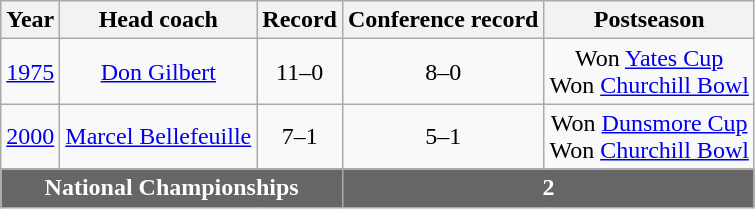<table class="wikitable" style="text-align:center">
<tr>
<th>Year</th>
<th>Head coach</th>
<th>Record</th>
<th>Conference record</th>
<th>Postseason</th>
</tr>
<tr>
<td><a href='#'>1975</a></td>
<td><a href='#'>Don Gilbert</a></td>
<td>11–0</td>
<td>8–0</td>
<td>Won <a href='#'>Yates Cup</a><br>Won <a href='#'>Churchill Bowl</a></td>
</tr>
<tr>
<td><a href='#'>2000</a></td>
<td><a href='#'>Marcel Bellefeuille</a></td>
<td>7–1</td>
<td>5–1</td>
<td>Won <a href='#'>Dunsmore Cup</a><br>Won <a href='#'>Churchill Bowl</a></td>
</tr>
<tr style="background:#666666; color:white;">
<td colspan="3"><strong>National Championships</strong></td>
<td colspan="3"><strong>2</strong></td>
</tr>
</table>
